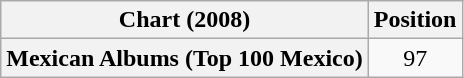<table class="wikitable plainrowheaders" style="text-align:center">
<tr>
<th scope="col">Chart (2008)</th>
<th scope="col">Position</th>
</tr>
<tr>
<th scope="row">Mexican Albums (Top 100 Mexico)</th>
<td>97</td>
</tr>
</table>
